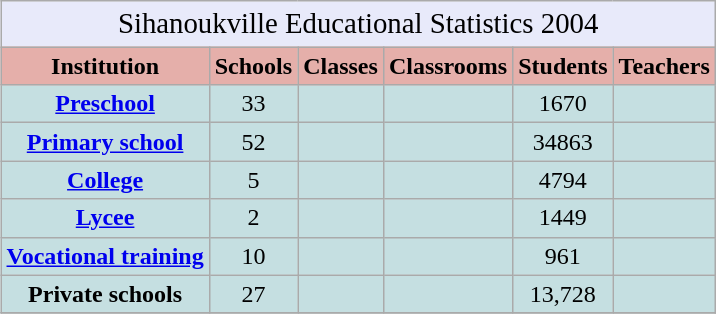<table class="wikitable" style="float:right;" "text-align:center;font-size:90%;"|>
<tr>
<td colspan="262" style="text-align:center;font-size:120%;background:#E8EAFA;">Sihanoukville Educational Statistics 2004</td>
</tr>
<tr>
<th style="background:#e5afaa; color:#000; height:17px;">Institution</th>
<th style="background:#e5afaa; color:#000;">Schools</th>
<th style="background:#e5afaa; color:#000;">Classes</th>
<th style="background:#e5afaa; color:#000;">Classrooms</th>
<th style="background:#e5afaa; color:#000;">Students</th>
<th style="background:#e5afaa; color:#000;">Teachers</th>
</tr>
<tr>
<th style="background:#c5dfe1; color:#000; height:16px;"><a href='#'>Preschool</a></th>
<td style="text-align:center; background:#c5dfe1; color:#000;">33</td>
<td style="text-align:center; background:#c5dfe1; color:#000;"></td>
<td style="text-align:center; background:#c5dfe1; color:#000;"></td>
<td style="text-align:center; background:#c5dfe1; color:#000;">1670</td>
<td style="text-align:center; background:#c5dfe1; color:#000;"></td>
</tr>
<tr>
<th style="background:#c5dfe1; color:#000; height:16px;"><a href='#'>Primary school</a></th>
<td style="text-align:center; background:#c5dfe1; color:#000;">52</td>
<td style="text-align:center; background:#c5dfe1; color:#000;"></td>
<td style="text-align:center; background:#c5dfe1; color:#000;"></td>
<td style="text-align:center; background:#c5dfe1; color:#000;">34863</td>
<td style="text-align:center; background:#c5dfe1; color:#000;"></td>
</tr>
<tr>
<th style="background:#c5dfe1; color:#000; height:16px;"><a href='#'>College</a></th>
<td style="text-align:center; background:#c5dfe1; color:#000;">5</td>
<td style="text-align:center; background:#c5dfe1; color:#000;"></td>
<td style="text-align:center; background:#c5dfe1; color:#000;"></td>
<td style="text-align:center; background:#c5dfe1; color:#000;">4794</td>
<td style="text-align:center; background:#c5dfe1; color:#000;"></td>
</tr>
<tr>
<th style="background:#c5dfe1; color:#000; height:16px;"><a href='#'>Lycee</a></th>
<td style="text-align:center; background:#c5dfe1; color:#000;">2</td>
<td style="text-align:center; background:#c5dfe1; color:#000;"></td>
<td style="text-align:center; background:#c5dfe1; color:#000;"></td>
<td style="text-align:center; background:#c5dfe1; color:#000;">1449</td>
<td style="text-align:center; background:#c5dfe1; color:#000;"></td>
</tr>
<tr>
<th style="background:#c5dfe1; color:#000; height:16px;"><a href='#'>Vocational training</a></th>
<td style="text-align:center; background:#c5dfe1; color:#000;">10</td>
<td style="text-align:center; background:#c5dfe1; color:#000;"></td>
<td style="text-align:center; background:#c5dfe1; color:#000;"></td>
<td style="text-align:center; background:#c5dfe1; color:#000;">961</td>
<td style="text-align:center; background:#c5dfe1; color:#000;"></td>
</tr>
<tr>
<th style="background:#c5dfe1; color:#000; height:16px;">Private schools</th>
<td style="text-align:center; background:#c5dfe1; color:#000;">27</td>
<td style="text-align:center; background:#c5dfe1; color:#000;"></td>
<td style="text-align:center; background:#c5dfe1; color:#000;"></td>
<td style="text-align:center; background:#c5dfe1; color:#000;">13,728</td>
<td style="text-align:center; background:#c5dfe1; color:#000;"></td>
</tr>
<tr>
</tr>
</table>
